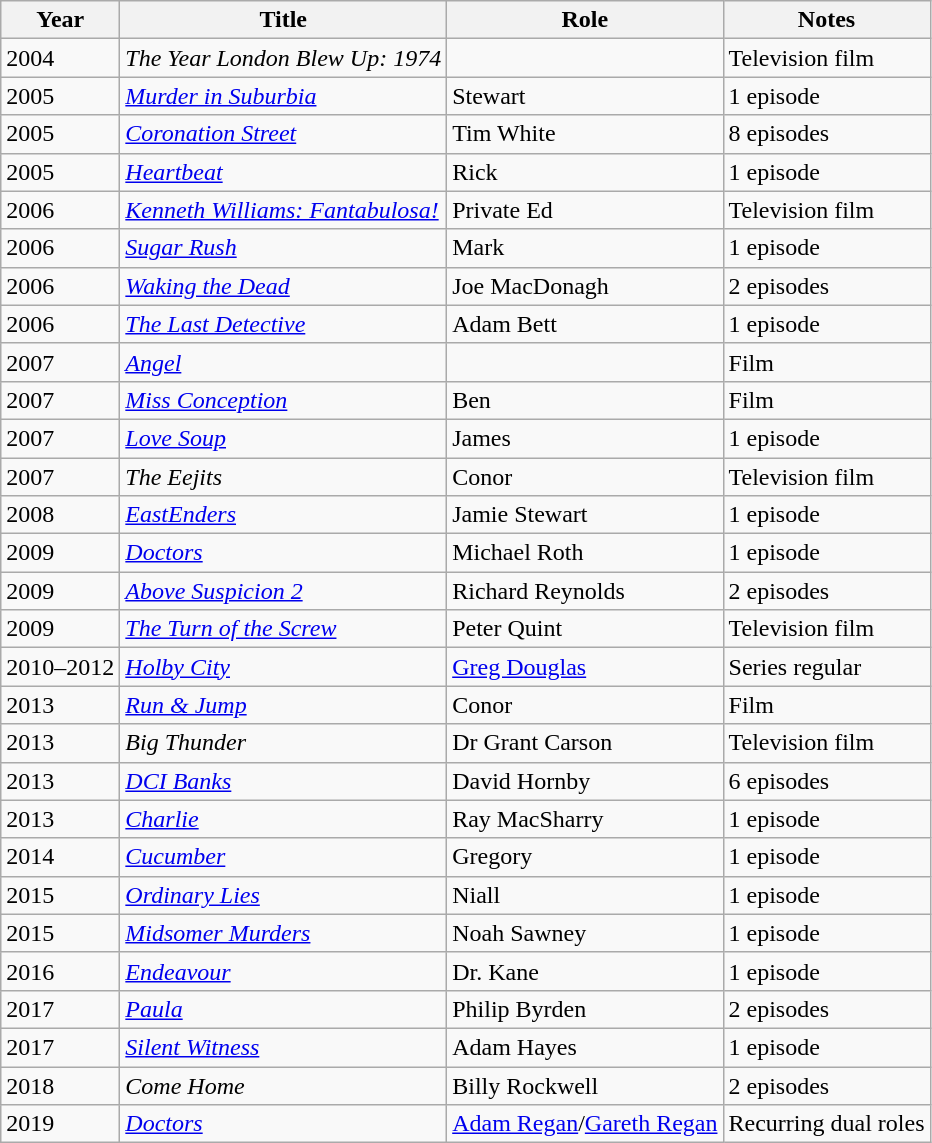<table class="wikitable sortable">
<tr>
<th>Year</th>
<th>Title</th>
<th>Role</th>
<th>Notes</th>
</tr>
<tr>
<td>2004</td>
<td><em>The Year London Blew Up: 1974</em></td>
<td></td>
<td>Television film</td>
</tr>
<tr>
<td>2005</td>
<td><em><a href='#'>Murder in Suburbia</a></em></td>
<td>Stewart</td>
<td>1 episode</td>
</tr>
<tr>
<td>2005</td>
<td><em><a href='#'>Coronation Street</a></em></td>
<td>Tim White</td>
<td>8 episodes</td>
</tr>
<tr>
<td>2005</td>
<td><em><a href='#'>Heartbeat</a></em></td>
<td>Rick</td>
<td>1 episode</td>
</tr>
<tr>
<td>2006</td>
<td><em><a href='#'>Kenneth Williams: Fantabulosa!</a></em></td>
<td>Private Ed</td>
<td>Television film</td>
</tr>
<tr>
<td>2006</td>
<td><em><a href='#'>Sugar Rush</a></em></td>
<td>Mark</td>
<td>1 episode</td>
</tr>
<tr>
<td>2006</td>
<td><em><a href='#'>Waking the Dead</a></em></td>
<td>Joe MacDonagh</td>
<td>2 episodes</td>
</tr>
<tr>
<td>2006</td>
<td><em><a href='#'>The Last Detective</a></em></td>
<td>Adam Bett</td>
<td>1 episode</td>
</tr>
<tr>
<td>2007</td>
<td><em><a href='#'>Angel</a></em></td>
<td></td>
<td>Film</td>
</tr>
<tr>
<td>2007</td>
<td><em><a href='#'>Miss Conception</a></em></td>
<td>Ben</td>
<td>Film</td>
</tr>
<tr>
<td>2007</td>
<td><em><a href='#'>Love Soup</a></em></td>
<td>James</td>
<td>1 episode</td>
</tr>
<tr>
<td>2007</td>
<td><em>The Eejits</em></td>
<td>Conor</td>
<td>Television film</td>
</tr>
<tr>
<td>2008</td>
<td><em><a href='#'>EastEnders</a></em></td>
<td>Jamie Stewart</td>
<td>1 episode</td>
</tr>
<tr>
<td>2009</td>
<td><em><a href='#'>Doctors</a></em></td>
<td>Michael Roth</td>
<td>1 episode</td>
</tr>
<tr>
<td>2009</td>
<td><em><a href='#'>Above Suspicion 2</a></em></td>
<td>Richard Reynolds</td>
<td>2 episodes</td>
</tr>
<tr>
<td>2009</td>
<td><em><a href='#'>The Turn of the Screw</a></em></td>
<td>Peter Quint</td>
<td>Television film</td>
</tr>
<tr>
<td>2010–2012</td>
<td><em><a href='#'>Holby City</a></em></td>
<td><a href='#'>Greg Douglas</a></td>
<td>Series regular</td>
</tr>
<tr>
<td>2013</td>
<td><em><a href='#'>Run & Jump</a></em></td>
<td>Conor</td>
<td>Film</td>
</tr>
<tr>
<td>2013</td>
<td><em>Big Thunder</em></td>
<td>Dr Grant Carson</td>
<td>Television film</td>
</tr>
<tr>
<td>2013</td>
<td><em><a href='#'>DCI Banks</a></em></td>
<td>David Hornby</td>
<td>6 episodes</td>
</tr>
<tr>
<td>2013</td>
<td><em><a href='#'>Charlie</a></em></td>
<td>Ray MacSharry</td>
<td>1 episode</td>
</tr>
<tr>
<td>2014</td>
<td><em><a href='#'>Cucumber</a></em></td>
<td>Gregory</td>
<td>1 episode</td>
</tr>
<tr>
<td>2015</td>
<td><em><a href='#'>Ordinary Lies</a></em></td>
<td>Niall</td>
<td>1 episode</td>
</tr>
<tr>
<td>2015</td>
<td><em><a href='#'>Midsomer Murders</a></em></td>
<td>Noah Sawney</td>
<td>1 episode</td>
</tr>
<tr>
<td>2016</td>
<td><em><a href='#'>Endeavour</a></em></td>
<td>Dr. Kane</td>
<td>1 episode</td>
</tr>
<tr>
<td>2017</td>
<td><em><a href='#'>Paula</a></em></td>
<td>Philip Byrden</td>
<td>2 episodes</td>
</tr>
<tr>
<td>2017</td>
<td><em><a href='#'>Silent Witness</a></em></td>
<td>Adam Hayes</td>
<td>1 episode</td>
</tr>
<tr>
<td>2018</td>
<td><em>Come Home</em></td>
<td>Billy Rockwell</td>
<td>2 episodes</td>
</tr>
<tr>
<td>2019</td>
<td><em><a href='#'>Doctors</a></em></td>
<td><a href='#'>Adam Regan</a>/<a href='#'>Gareth Regan</a></td>
<td>Recurring dual roles</td>
</tr>
</table>
